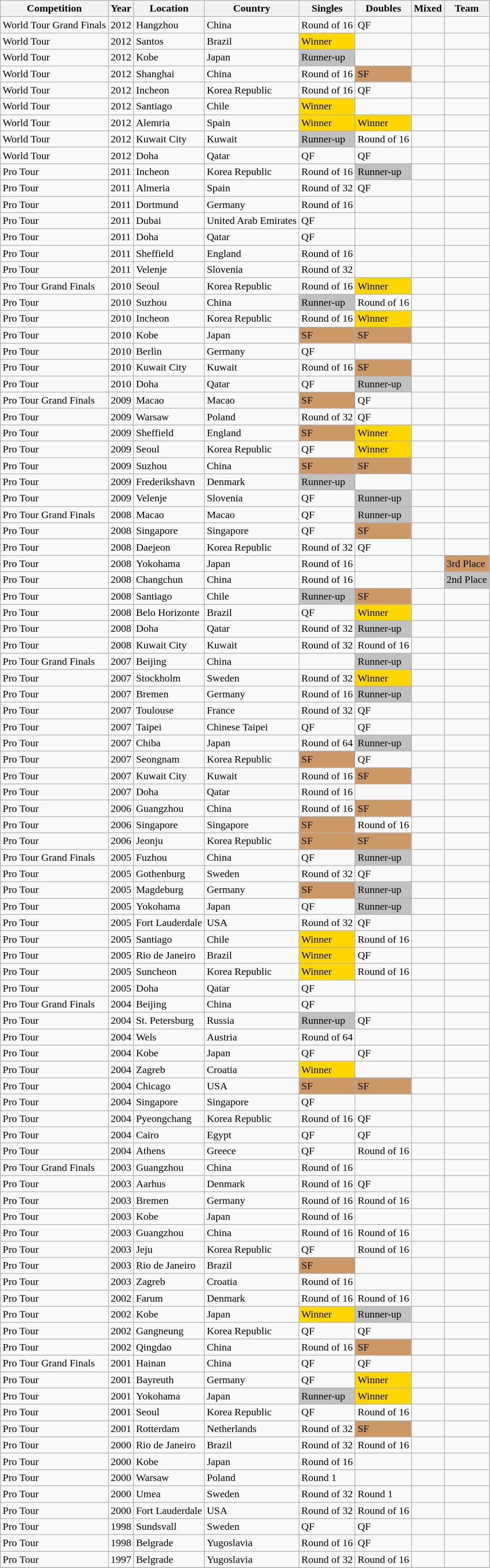<table class="wikitable sortable">
<tr class="hintergrundfarbe6">
<th>Competition</th>
<th>Year</th>
<th>Location</th>
<th>Country</th>
<th>Singles</th>
<th>Doubles</th>
<th>Mixed</th>
<th>Team</th>
</tr>
<tr>
<td>World Tour Grand Finals</td>
<td>2012</td>
<td>Hangzhou</td>
<td>China</td>
<td>Round of 16</td>
<td>QF</td>
<td></td>
<td></td>
</tr>
<tr>
<td>World Tour</td>
<td>2012</td>
<td>Santos</td>
<td>Brazil</td>
<td bgcolor="gold">Winner</td>
<td></td>
<td></td>
<td></td>
</tr>
<tr>
<td>World Tour</td>
<td>2012</td>
<td>Kobe</td>
<td>Japan</td>
<td bgcolor="silver">Runner-up</td>
<td></td>
<td></td>
<td></td>
</tr>
<tr>
<td>World Tour</td>
<td>2012</td>
<td>Shanghai</td>
<td>China</td>
<td>Round of 16</td>
<td bgcolor="#cc9966">SF</td>
<td></td>
<td></td>
</tr>
<tr>
<td>World Tour</td>
<td>2012</td>
<td>Incheon</td>
<td>Korea Republic</td>
<td>Round of 16</td>
<td>QF</td>
<td></td>
<td></td>
</tr>
<tr>
<td>World Tour</td>
<td>2012</td>
<td>Santiago</td>
<td>Chile</td>
<td bgcolor="gold">Winner</td>
<td></td>
<td></td>
<td></td>
</tr>
<tr>
<td>World Tour</td>
<td>2012</td>
<td>Alemria</td>
<td>Spain</td>
<td bgcolor="gold">Winner</td>
<td bgcolor="gold">Winner</td>
<td></td>
<td></td>
</tr>
<tr>
<td>World Tour</td>
<td>2012</td>
<td>Kuwait City</td>
<td>Kuwait</td>
<td bgcolor="silver">Runner-up</td>
<td>Round of 16</td>
<td></td>
<td></td>
</tr>
<tr>
<td>World Tour</td>
<td>2012</td>
<td>Doha</td>
<td>Qatar</td>
<td>QF</td>
<td>QF</td>
<td></td>
<td></td>
</tr>
<tr>
<td>Pro Tour</td>
<td>2011</td>
<td>Incheon</td>
<td>Korea Republic</td>
<td>Round of 16</td>
<td bgcolor="silver">Runner-up</td>
<td></td>
<td></td>
</tr>
<tr>
<td>Pro Tour</td>
<td>2011</td>
<td>Almeria</td>
<td>Spain</td>
<td>Round of 32</td>
<td>QF</td>
<td></td>
<td></td>
</tr>
<tr>
<td>Pro Tour</td>
<td>2011</td>
<td>Dortmund</td>
<td>Germany</td>
<td>Round of 16</td>
<td></td>
<td></td>
<td></td>
</tr>
<tr>
<td>Pro Tour</td>
<td>2011</td>
<td>Dubai</td>
<td>United Arab Emirates</td>
<td>QF</td>
<td></td>
<td></td>
<td></td>
</tr>
<tr>
<td>Pro Tour</td>
<td>2011</td>
<td>Doha</td>
<td>Qatar</td>
<td>QF</td>
<td></td>
<td></td>
<td></td>
</tr>
<tr>
<td>Pro Tour</td>
<td>2011</td>
<td>Sheffield</td>
<td>England</td>
<td>Round of 16</td>
<td></td>
<td></td>
<td></td>
</tr>
<tr>
<td>Pro Tour</td>
<td>2011</td>
<td>Velenje</td>
<td>Slovenia</td>
<td>Round of 32</td>
<td></td>
<td></td>
<td></td>
</tr>
<tr>
<td>Pro Tour Grand Finals</td>
<td>2010</td>
<td>Seoul</td>
<td>Korea Republic</td>
<td>Round of 16</td>
<td bgcolor="gold">Winner</td>
<td></td>
<td></td>
</tr>
<tr>
<td>Pro Tour</td>
<td>2010</td>
<td>Suzhou</td>
<td>China</td>
<td bgcolor="silver">Runner-up</td>
<td>Round of 16</td>
<td></td>
<td></td>
</tr>
<tr>
<td>Pro Tour</td>
<td>2010</td>
<td>Incheon</td>
<td>Korea Republic</td>
<td>Round of 16</td>
<td bgcolor="gold">Winner</td>
<td></td>
<td></td>
</tr>
<tr>
<td>Pro Tour</td>
<td>2010</td>
<td>Kobe</td>
<td>Japan</td>
<td bgcolor="#cc9966">SF</td>
<td bgcolor="#cc9966">SF</td>
<td></td>
<td></td>
</tr>
<tr>
<td>Pro Tour</td>
<td>2010</td>
<td>Berlin</td>
<td>Germany</td>
<td>QF</td>
<td></td>
<td></td>
<td></td>
</tr>
<tr>
<td>Pro Tour</td>
<td>2010</td>
<td>Kuwait City</td>
<td>Kuwait</td>
<td>Round of 16</td>
<td bgcolor="#cc9966">SF</td>
<td></td>
<td></td>
</tr>
<tr>
<td>Pro Tour</td>
<td>2010</td>
<td>Doha</td>
<td>Qatar</td>
<td>QF</td>
<td bgcolor="silver">Runner-up</td>
<td></td>
<td></td>
</tr>
<tr>
<td>Pro Tour Grand Finals</td>
<td>2009</td>
<td>Macao</td>
<td>Macao</td>
<td bgcolor="#cc9966">SF</td>
<td>QF</td>
<td></td>
<td></td>
</tr>
<tr>
<td>Pro Tour</td>
<td>2009</td>
<td>Warsaw</td>
<td>Poland</td>
<td>Round of 32</td>
<td>QF</td>
<td></td>
<td></td>
</tr>
<tr>
<td>Pro Tour</td>
<td>2009</td>
<td>Sheffield</td>
<td>England</td>
<td bgcolor="#cc9966">SF</td>
<td bgcolor="gold">Winner</td>
<td></td>
<td></td>
</tr>
<tr>
<td>Pro Tour</td>
<td>2009</td>
<td>Seoul</td>
<td>Korea Republic</td>
<td>QF</td>
<td bgcolor="gold">Winner</td>
<td></td>
<td></td>
</tr>
<tr>
<td>Pro Tour</td>
<td>2009</td>
<td>Suzhou</td>
<td>China</td>
<td bgcolor="#cc9966">SF</td>
<td bgcolor="#cc9966">SF</td>
<td></td>
<td></td>
</tr>
<tr>
<td>Pro Tour</td>
<td>2009</td>
<td>Frederikshavn</td>
<td>Denmark</td>
<td bgcolor="silver">Runner-up</td>
<td></td>
<td></td>
<td></td>
</tr>
<tr>
<td>Pro Tour</td>
<td>2009</td>
<td>Velenje</td>
<td>Slovenia</td>
<td>QF</td>
<td bgcolor="silver">Runner-up</td>
<td></td>
<td></td>
</tr>
<tr>
<td>Pro Tour Grand Finals</td>
<td>2008</td>
<td>Macao</td>
<td>Macao</td>
<td>QF</td>
<td bgcolor="silver">Runner-up</td>
<td></td>
<td></td>
</tr>
<tr>
<td>Pro Tour</td>
<td>2008</td>
<td>Singapore</td>
<td>Singapore</td>
<td>QF</td>
<td bgcolor="#cc9966">SF</td>
<td></td>
<td></td>
</tr>
<tr>
<td>Pro Tour</td>
<td>2008</td>
<td>Daejeon</td>
<td>Korea Republic</td>
<td>Round of 32</td>
<td>QF</td>
<td></td>
<td></td>
</tr>
<tr>
<td>Pro Tour</td>
<td>2008</td>
<td>Yokohama</td>
<td>Japan</td>
<td>Round of 16</td>
<td></td>
<td></td>
<td bgcolor="#cc9966">3rd Place</td>
</tr>
<tr>
<td>Pro Tour</td>
<td>2008</td>
<td>Changchun</td>
<td>China</td>
<td>Round of 16</td>
<td></td>
<td></td>
<td bgcolor="silver">2nd Place</td>
</tr>
<tr>
<td>Pro Tour</td>
<td>2008</td>
<td>Santiago</td>
<td>Chile</td>
<td bgcolor="silver">Runner-up</td>
<td bgcolor="#cc9966">SF</td>
<td></td>
<td></td>
</tr>
<tr>
<td>Pro Tour</td>
<td>2008</td>
<td>Belo Horizonte</td>
<td>Brazil</td>
<td>QF</td>
<td bgcolor="gold">Winner</td>
<td></td>
<td></td>
</tr>
<tr>
<td>Pro Tour</td>
<td>2008</td>
<td>Doha</td>
<td>Qatar</td>
<td>Round of 32</td>
<td bgcolor="silver">Runner-up</td>
<td></td>
<td></td>
</tr>
<tr>
<td>Pro Tour</td>
<td>2008</td>
<td>Kuwait City</td>
<td>Kuwait</td>
<td>Round of 32</td>
<td>Round of 16</td>
<td></td>
<td></td>
</tr>
<tr>
<td>Pro Tour Grand Finals</td>
<td>2007</td>
<td>Beijing</td>
<td>China</td>
<td></td>
<td bgcolor="silver">Runner-up</td>
<td></td>
<td></td>
</tr>
<tr>
<td>Pro Tour</td>
<td>2007</td>
<td>Stockholm</td>
<td>Sweden</td>
<td>Round of 32</td>
<td bgcolor="gold">Winner</td>
<td></td>
<td></td>
</tr>
<tr>
<td>Pro Tour</td>
<td>2007</td>
<td>Bremen</td>
<td>Germany</td>
<td>Round of 16</td>
<td bgcolor="silver">Runner-up</td>
<td></td>
<td></td>
</tr>
<tr>
<td>Pro Tour</td>
<td>2007</td>
<td>Toulouse</td>
<td>France</td>
<td>Round of 32</td>
<td>QF</td>
<td></td>
<td></td>
</tr>
<tr>
<td>Pro Tour</td>
<td>2007</td>
<td>Taipei</td>
<td>Chinese Taipei</td>
<td>QF</td>
<td>QF</td>
<td></td>
<td></td>
</tr>
<tr>
<td>Pro Tour</td>
<td>2007</td>
<td>Chiba</td>
<td>Japan</td>
<td>Round of 64</td>
<td bgcolor="silver">Runner-up</td>
<td></td>
<td></td>
</tr>
<tr>
<td>Pro Tour</td>
<td>2007</td>
<td>Seongnam</td>
<td>Korea Republic</td>
<td bgcolor="#cc9966">SF</td>
<td>QF</td>
<td></td>
<td></td>
</tr>
<tr>
<td>Pro Tour</td>
<td>2007</td>
<td>Kuwait City</td>
<td>Kuwait</td>
<td>Round of 16</td>
<td bgcolor="#cc9966">SF</td>
<td></td>
<td></td>
</tr>
<tr>
<td>Pro Tour</td>
<td>2007</td>
<td>Doha</td>
<td>Qatar</td>
<td>Round of 16</td>
<td></td>
<td></td>
<td></td>
</tr>
<tr>
<td>Pro Tour</td>
<td>2006</td>
<td>Guangzhou</td>
<td>China</td>
<td>Round of 16</td>
<td bgcolor="#cc9966">SF</td>
<td></td>
<td></td>
</tr>
<tr>
<td>Pro Tour</td>
<td>2006</td>
<td>Singapore</td>
<td>Singapore</td>
<td bgcolor="#cc9966">SF</td>
<td>Round of 16</td>
<td></td>
<td></td>
</tr>
<tr>
<td>Pro Tour</td>
<td>2006</td>
<td>Jeonju</td>
<td>Korea Republic</td>
<td bgcolor="#cc9966">SF</td>
<td bgcolor="#cc9966">SF</td>
<td></td>
<td></td>
</tr>
<tr>
<td>Pro Tour Grand Finals</td>
<td>2005</td>
<td>Fuzhou</td>
<td>China</td>
<td>QF</td>
<td bgcolor="silver">Runner-up</td>
<td></td>
<td></td>
</tr>
<tr>
<td>Pro Tour</td>
<td>2005</td>
<td>Gothenburg</td>
<td>Sweden</td>
<td>Round of 32</td>
<td>QF</td>
<td></td>
<td></td>
</tr>
<tr>
<td>Pro Tour</td>
<td>2005</td>
<td>Magdeburg</td>
<td>Germany</td>
<td bgcolor="#cc9966">SF</td>
<td bgcolor="silver">Runner-up</td>
<td></td>
<td></td>
</tr>
<tr>
<td>Pro Tour</td>
<td>2005</td>
<td>Yokohama</td>
<td>Japan</td>
<td>QF</td>
<td bgcolor="silver">Runner-up</td>
<td></td>
<td></td>
</tr>
<tr>
<td>Pro Tour</td>
<td>2005</td>
<td>Fort Lauderdale</td>
<td>USA</td>
<td>Round of 32</td>
<td>QF</td>
<td></td>
<td></td>
</tr>
<tr>
<td>Pro Tour</td>
<td>2005</td>
<td>Santiago</td>
<td>Chile</td>
<td bgcolor="gold">Winner</td>
<td>Round of 16</td>
<td></td>
<td></td>
</tr>
<tr>
<td>Pro Tour</td>
<td>2005</td>
<td>Rio de Janeiro</td>
<td>Brazil</td>
<td bgcolor="gold">Winner</td>
<td>QF</td>
<td></td>
<td></td>
</tr>
<tr>
<td>Pro Tour</td>
<td>2005</td>
<td>Suncheon</td>
<td>Korea Republic</td>
<td bgcolor="gold">Winner</td>
<td>Round of 16</td>
<td></td>
<td></td>
</tr>
<tr>
<td>Pro Tour</td>
<td>2005</td>
<td>Doha</td>
<td>Qatar</td>
<td>QF</td>
<td></td>
<td></td>
<td></td>
</tr>
<tr>
<td>Pro Tour Grand Finals</td>
<td>2004</td>
<td>Beijing</td>
<td>China</td>
<td>QF</td>
<td></td>
<td></td>
<td></td>
</tr>
<tr>
<td>Pro Tour</td>
<td>2004</td>
<td>St. Petersburg</td>
<td>Russia</td>
<td bgcolor="silver">Runner-up</td>
<td>QF</td>
<td></td>
<td></td>
</tr>
<tr>
<td>Pro Tour</td>
<td>2004</td>
<td>Wels</td>
<td>Austria</td>
<td>Round of 64</td>
<td></td>
<td></td>
<td></td>
</tr>
<tr>
<td>Pro Tour</td>
<td>2004</td>
<td>Kobe</td>
<td>Japan</td>
<td>QF</td>
<td>QF</td>
<td></td>
<td></td>
</tr>
<tr>
<td>Pro Tour</td>
<td>2004</td>
<td>Zagreb</td>
<td>Croatia</td>
<td bgcolor="gold">Winner</td>
<td></td>
<td></td>
<td></td>
</tr>
<tr>
<td>Pro Tour</td>
<td>2004</td>
<td>Chicago</td>
<td>USA</td>
<td bgcolor="#cc9966">SF</td>
<td bgcolor="#cc9966">SF</td>
<td></td>
<td></td>
</tr>
<tr>
<td>Pro Tour</td>
<td>2004</td>
<td>Singapore</td>
<td>Singapore</td>
<td>QF</td>
<td></td>
<td></td>
<td></td>
</tr>
<tr>
<td>Pro Tour</td>
<td>2004</td>
<td>Pyeongchang</td>
<td>Korea Republic</td>
<td>Round of 16</td>
<td>QF</td>
<td></td>
<td></td>
</tr>
<tr>
<td>Pro Tour</td>
<td>2004</td>
<td>Cairo</td>
<td>Egypt</td>
<td>QF</td>
<td>QF</td>
<td></td>
<td></td>
</tr>
<tr>
<td>Pro Tour</td>
<td>2004</td>
<td>Athens</td>
<td>Greece</td>
<td>QF</td>
<td>Round of 16</td>
<td></td>
<td></td>
</tr>
<tr>
<td>Pro Tour Grand Finals</td>
<td>2003</td>
<td>Guangzhou</td>
<td>China</td>
<td>Round of 16</td>
<td></td>
<td></td>
<td></td>
</tr>
<tr>
<td>Pro Tour</td>
<td>2003</td>
<td>Aarhus</td>
<td>Denmark</td>
<td>Round of 16</td>
<td>QF</td>
<td></td>
<td></td>
</tr>
<tr>
<td>Pro Tour</td>
<td>2003</td>
<td>Bremen</td>
<td>Germany</td>
<td>Round of 16</td>
<td>Round of 16</td>
<td></td>
<td></td>
</tr>
<tr>
<td>Pro Tour</td>
<td>2003</td>
<td>Kobe</td>
<td>Japan</td>
<td>Round of 16</td>
<td></td>
<td></td>
<td></td>
</tr>
<tr>
<td>Pro Tour</td>
<td>2003</td>
<td>Guangzhou</td>
<td>China</td>
<td>Round of 16</td>
<td>Round of 16</td>
<td></td>
<td></td>
</tr>
<tr>
<td>Pro Tour</td>
<td>2003</td>
<td>Jeju</td>
<td>Korea Republic</td>
<td>QF</td>
<td>Round of 16</td>
<td></td>
<td></td>
</tr>
<tr>
<td>Pro Tour</td>
<td>2003</td>
<td>Rio de Janeiro</td>
<td>Brazil</td>
<td bgcolor="#cc9966">SF</td>
<td></td>
<td></td>
<td></td>
</tr>
<tr>
<td>Pro Tour</td>
<td>2003</td>
<td>Zagreb</td>
<td>Croatia</td>
<td>Round of 16</td>
<td></td>
<td></td>
<td></td>
</tr>
<tr>
<td>Pro Tour</td>
<td>2002</td>
<td>Farum</td>
<td>Denmark</td>
<td>Round of 16</td>
<td>Round of 16</td>
<td></td>
<td></td>
</tr>
<tr>
<td>Pro Tour</td>
<td>2002</td>
<td>Kobe</td>
<td>Japan</td>
<td bgcolor="gold">Winner</td>
<td bgcolor="silver">Runner-up</td>
<td></td>
<td></td>
</tr>
<tr>
<td>Pro Tour</td>
<td>2002</td>
<td>Gangneung</td>
<td>Korea Republic</td>
<td>QF</td>
<td>QF</td>
<td></td>
<td></td>
</tr>
<tr>
<td>Pro Tour</td>
<td>2002</td>
<td>Qingdao</td>
<td>China</td>
<td>Round of 16</td>
<td bgcolor="#cc9966">SF</td>
<td></td>
<td></td>
</tr>
<tr>
<td>Pro Tour Grand Finals</td>
<td>2001</td>
<td>Hainan</td>
<td>China</td>
<td>QF</td>
<td>QF</td>
<td></td>
<td></td>
</tr>
<tr>
<td>Pro Tour</td>
<td>2001</td>
<td>Bayreuth</td>
<td>Germany</td>
<td>QF</td>
<td bgcolor="gold">Winner</td>
<td></td>
<td></td>
</tr>
<tr>
<td>Pro Tour</td>
<td>2001</td>
<td>Yokohama</td>
<td>Japan</td>
<td bgcolor="silver">Runner-up</td>
<td bgcolor="gold">Winner</td>
<td></td>
<td></td>
</tr>
<tr>
<td>Pro Tour</td>
<td>2001</td>
<td>Seoul</td>
<td>Korea Republic</td>
<td>QF</td>
<td>Round of 16</td>
<td></td>
<td></td>
</tr>
<tr>
<td>Pro Tour</td>
<td>2001</td>
<td>Rotterdam</td>
<td>Netherlands</td>
<td>Round of 32</td>
<td bgcolor="#cc9966">SF</td>
<td></td>
<td></td>
</tr>
<tr>
<td>Pro Tour</td>
<td>2000</td>
<td>Rio de Janeiro</td>
<td>Brazil</td>
<td>Round of 32</td>
<td>Round of 16</td>
<td></td>
<td></td>
</tr>
<tr>
<td>Pro Tour</td>
<td>2000</td>
<td>Kobe</td>
<td>Japan</td>
<td>Round of 16</td>
<td></td>
<td></td>
<td></td>
</tr>
<tr>
<td>Pro Tour</td>
<td>2000</td>
<td>Warsaw</td>
<td>Poland</td>
<td>Round 1</td>
<td></td>
<td></td>
<td></td>
</tr>
<tr>
<td>Pro Tour</td>
<td>2000</td>
<td>Umea</td>
<td>Sweden</td>
<td>Round of 32</td>
<td>Round 1</td>
<td></td>
<td></td>
</tr>
<tr>
<td>Pro Tour</td>
<td>2000</td>
<td>Fort Lauderdale</td>
<td>USA</td>
<td>Round of 32</td>
<td>Round of 16</td>
<td></td>
<td></td>
</tr>
<tr>
<td>Pro Tour</td>
<td>1998</td>
<td>Sundsvall</td>
<td>Sweden</td>
<td>QF</td>
<td>QF</td>
<td></td>
<td></td>
</tr>
<tr>
<td>Pro Tour</td>
<td>1998</td>
<td>Belgrade</td>
<td>Yugoslavia</td>
<td>Round of 16</td>
<td>QF</td>
<td></td>
<td></td>
</tr>
<tr>
<td>Pro Tour</td>
<td>1997</td>
<td>Belgrade</td>
<td>Yugoslavia</td>
<td>Round of 32</td>
<td>Round of 16</td>
<td></td>
<td></td>
</tr>
<tr>
</tr>
</table>
